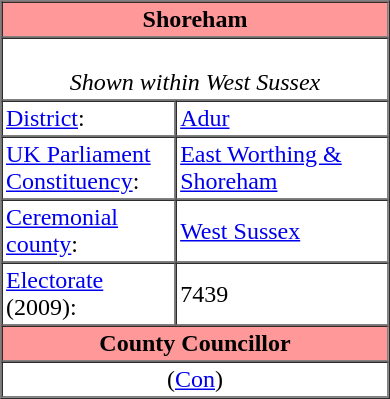<table class="vcard" border=1 cellpadding=2 cellspacing=0 align=right width=260 style=margin-left:0.5em;>
<tr>
<th class="fn org" colspan=2 align=center bgcolor="#ff9999"><strong>Shoreham</strong></th>
</tr>
<tr>
<td colspan=2 align=center><br><em>Shown within West Sussex</em></td>
</tr>
<tr class="note">
<td width="45%"><a href='#'>District</a>:</td>
<td><a href='#'>Adur</a></td>
</tr>
<tr class="note">
<td><a href='#'>UK Parliament Constituency</a>:</td>
<td><a href='#'>East Worthing & Shoreham</a></td>
</tr>
<tr class="note">
<td><a href='#'>Ceremonial county</a>:</td>
<td><a href='#'>West Sussex</a></td>
</tr>
<tr class="note">
<td><a href='#'>Electorate</a> (2009):</td>
<td>7439</td>
</tr>
<tr>
<th colspan=2 align=center bgcolor="#ff9999">County Councillor</th>
</tr>
<tr>
<td colspan=2 align=center> (<a href='#'>Con</a>)</td>
</tr>
</table>
